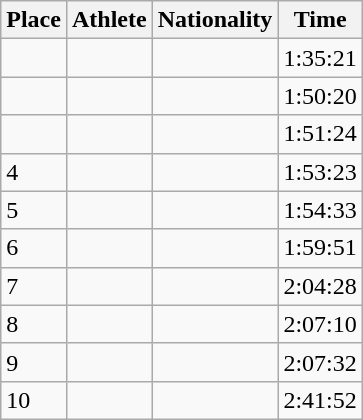<table class="wikitable sortable">
<tr>
<th scope="col">Place</th>
<th scope="col">Athlete</th>
<th scope="col">Nationality</th>
<th scope="col">Time</th>
</tr>
<tr>
<td></td>
<td></td>
<td></td>
<td>1:35:21</td>
</tr>
<tr>
<td></td>
<td></td>
<td></td>
<td>1:50:20</td>
</tr>
<tr>
<td></td>
<td></td>
<td></td>
<td>1:51:24</td>
</tr>
<tr>
<td>4</td>
<td></td>
<td></td>
<td>1:53:23</td>
</tr>
<tr>
<td>5</td>
<td></td>
<td></td>
<td>1:54:33</td>
</tr>
<tr>
<td>6</td>
<td></td>
<td></td>
<td>1:59:51</td>
</tr>
<tr>
<td>7</td>
<td></td>
<td></td>
<td>2:04:28</td>
</tr>
<tr>
<td>8</td>
<td></td>
<td></td>
<td>2:07:10</td>
</tr>
<tr>
<td>9</td>
<td></td>
<td></td>
<td>2:07:32</td>
</tr>
<tr>
<td>10</td>
<td></td>
<td></td>
<td>2:41:52</td>
</tr>
</table>
